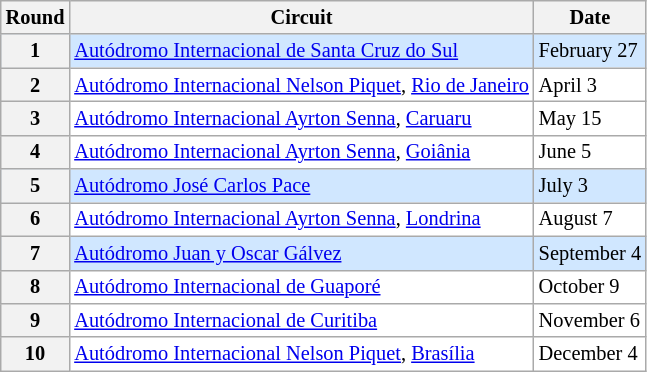<table class="wikitable" style="font-size: 85%">
<tr>
<th>Round</th>
<th>Circuit</th>
<th>Date</th>
</tr>
<tr style="background:#D0E7FF;">
<th>1</th>
<td><a href='#'>Autódromo Internacional de Santa Cruz do Sul</a></td>
<td>February 27</td>
</tr>
<tr style="background:#FFFFFF;">
<th>2</th>
<td><a href='#'>Autódromo Internacional Nelson Piquet</a>, <a href='#'>Rio de Janeiro</a></td>
<td>April 3</td>
</tr>
<tr style="background:#FFFFFF;">
<th>3</th>
<td><a href='#'>Autódromo Internacional Ayrton Senna</a>, <a href='#'>Caruaru</a></td>
<td>May 15</td>
</tr>
<tr style="background:#FFFFFF;">
<th>4</th>
<td><a href='#'>Autódromo Internacional Ayrton Senna</a>, <a href='#'>Goiânia</a></td>
<td>June 5</td>
</tr>
<tr style="background:#D0E7FF;">
<th>5</th>
<td><a href='#'>Autódromo José Carlos Pace</a></td>
<td>July 3</td>
</tr>
<tr style="background:#FFFFFF;">
<th>6</th>
<td><a href='#'>Autódromo Internacional Ayrton Senna</a>, <a href='#'>Londrina</a></td>
<td>August 7</td>
</tr>
<tr style="background:#D0E7FF;">
<th>7</th>
<td><a href='#'>Autódromo Juan y Oscar Gálvez</a></td>
<td>September 4</td>
</tr>
<tr style="background:#FFFFFF;">
<th>8</th>
<td><a href='#'>Autódromo Internacional de Guaporé</a></td>
<td>October 9</td>
</tr>
<tr style="background:#FFFFFF;">
<th>9</th>
<td><a href='#'>Autódromo Internacional de Curitiba</a></td>
<td>November 6</td>
</tr>
<tr style="background:#FFFFFF;">
<th>10</th>
<td><a href='#'>Autódromo Internacional Nelson Piquet</a>, <a href='#'>Brasília</a></td>
<td>December 4</td>
</tr>
</table>
